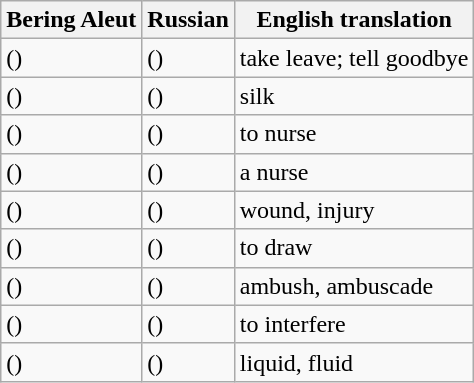<table class="wikitable">
<tr>
<th>Bering Aleut</th>
<th>Russian</th>
<th>English translation</th>
</tr>
<tr>
<td> ()</td>
<td> ()</td>
<td>take leave; tell goodbye</td>
</tr>
<tr>
<td> ()</td>
<td> ()</td>
<td>silk</td>
</tr>
<tr>
<td> ()</td>
<td> ()</td>
<td>to nurse</td>
</tr>
<tr>
<td> ()</td>
<td> ()</td>
<td>a nurse</td>
</tr>
<tr>
<td> ()</td>
<td> ()</td>
<td>wound, injury</td>
</tr>
<tr>
<td> ()</td>
<td> ()</td>
<td>to draw</td>
</tr>
<tr>
<td> ()</td>
<td> ()</td>
<td>ambush, ambuscade</td>
</tr>
<tr>
<td> ()</td>
<td> ()</td>
<td>to interfere</td>
</tr>
<tr>
<td> ()</td>
<td> ()</td>
<td>liquid, fluid</td>
</tr>
</table>
